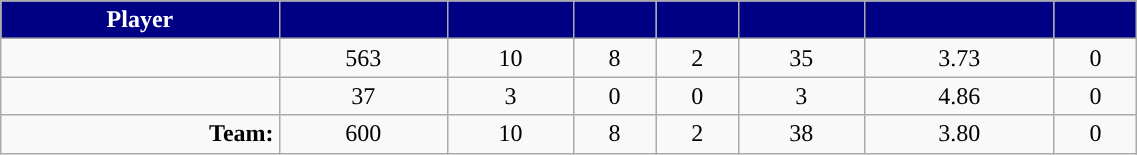<table style="width:60%;" class="wikitable sortable">
<tr>
<th style="color:white; background:#000084; ">Player</th>
<th style="color:white; background:#000084; "></th>
<th style="color:white; background:#000084; "></th>
<th style="color:white; background:#000084; "></th>
<th style="color:white; background:#000084; "></th>
<th style="color:white; background:#000084; "></th>
<th style="color:white; background:#000084; "></th>
<th style="color:white; background:#000084; "></th>
</tr>
<tr align="center">
<td style="text-align:right;"></td>
<td>563</td>
<td>10</td>
<td>8</td>
<td>2</td>
<td>35</td>
<td>3.73</td>
<td>0</td>
</tr>
<tr style="text-align:center;">
<td style="text-align:right;"></td>
<td>37</td>
<td>3</td>
<td>0</td>
<td>0</td>
<td>3</td>
<td>4.86</td>
<td>0</td>
</tr>
<tr style="text-align:center;">
<td style="text-align:right;"><strong>Team:</strong></td>
<td>600</td>
<td>10</td>
<td>8</td>
<td>2</td>
<td>38</td>
<td>3.80</td>
<td>0</td>
</tr>
</table>
